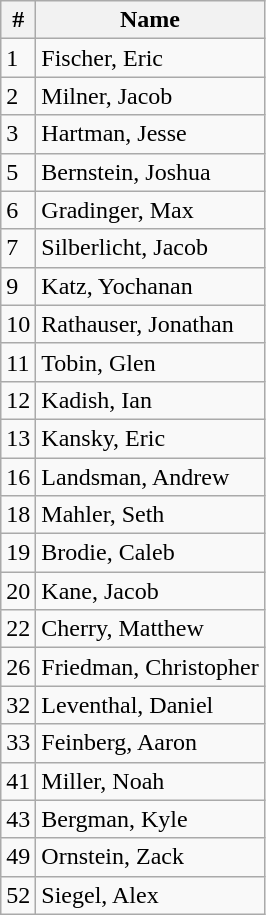<table class="wikitable">
<tr>
<th>#</th>
<th>Name</th>
</tr>
<tr>
<td>1</td>
<td>Fischer, Eric</td>
</tr>
<tr>
<td>2</td>
<td>Milner, Jacob</td>
</tr>
<tr>
<td>3</td>
<td>Hartman, Jesse</td>
</tr>
<tr>
<td>5</td>
<td>Bernstein, Joshua</td>
</tr>
<tr>
<td>6</td>
<td>Gradinger, Max</td>
</tr>
<tr>
<td>7</td>
<td>Silberlicht, Jacob</td>
</tr>
<tr>
<td>9</td>
<td>Katz, Yochanan</td>
</tr>
<tr>
<td>10</td>
<td>Rathauser, Jonathan</td>
</tr>
<tr>
<td>11</td>
<td>Tobin, Glen</td>
</tr>
<tr>
<td>12</td>
<td>Kadish, Ian</td>
</tr>
<tr>
<td>13</td>
<td>Kansky, Eric</td>
</tr>
<tr>
<td>16</td>
<td>Landsman, Andrew</td>
</tr>
<tr>
<td>18</td>
<td>Mahler, Seth</td>
</tr>
<tr>
<td>19</td>
<td>Brodie, Caleb</td>
</tr>
<tr>
<td>20</td>
<td>Kane, Jacob</td>
</tr>
<tr>
<td>22</td>
<td>Cherry, Matthew</td>
</tr>
<tr>
<td>26</td>
<td>Friedman, Christopher</td>
</tr>
<tr>
<td>32</td>
<td>Leventhal, Daniel</td>
</tr>
<tr>
<td>33</td>
<td>Feinberg, Aaron</td>
</tr>
<tr>
<td>41</td>
<td>Miller, Noah</td>
</tr>
<tr>
<td>43</td>
<td>Bergman, Kyle</td>
</tr>
<tr>
<td>49</td>
<td>Ornstein, Zack</td>
</tr>
<tr>
<td>52</td>
<td>Siegel, Alex</td>
</tr>
</table>
